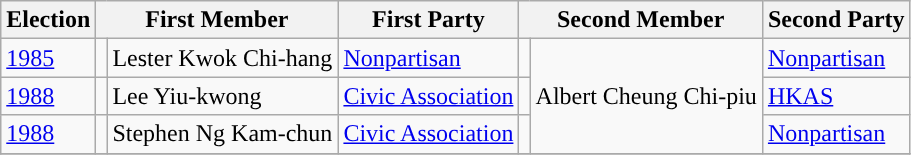<table class="wikitable">
<tr>
<th>Election</th>
<th colspan="2">First Member</th>
<th>First Party</th>
<th colspan="2">Second Member</th>
<th>Second Party</th>
</tr>
<tr>
<td><a href='#'>1985</a></td>
<td style="background-color:"></td>
<td>Lester Kwok Chi-hang</td>
<td><a href='#'>Nonpartisan</a></td>
<td style="background-color:"></td>
<td rowspan=3>Albert Cheung Chi-piu</td>
<td><a href='#'>Nonpartisan</a></td>
</tr>
<tr>
<td><a href='#'>1988</a></td>
<td style="background-color:"></td>
<td>Lee Yiu-kwong</td>
<td><a href='#'>Civic Association</a></td>
<td style="background-color:"></td>
<td><a href='#'>HKAS</a></td>
</tr>
<tr>
<td><a href='#'>1988</a></td>
<td style="background-color:"></td>
<td>Stephen Ng Kam-chun</td>
<td><a href='#'>Civic Association</a></td>
<td style="background-color:"></td>
<td><a href='#'>Nonpartisan</a></td>
</tr>
<tr>
</tr>
</table>
